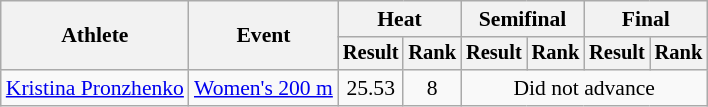<table class="wikitable" style="font-size:90%">
<tr>
<th rowspan="2">Athlete</th>
<th rowspan="2">Event</th>
<th colspan="2">Heat</th>
<th colspan="2">Semifinal</th>
<th colspan="2">Final</th>
</tr>
<tr style="font-size:95%">
<th>Result</th>
<th>Rank</th>
<th>Result</th>
<th>Rank</th>
<th>Result</th>
<th>Rank</th>
</tr>
<tr align=center>
<td align=left><a href='#'>Kristina Pronzhenko</a></td>
<td align=left><a href='#'>Women's 200 m</a></td>
<td>25.53</td>
<td>8</td>
<td colspan=4>Did not advance</td>
</tr>
</table>
